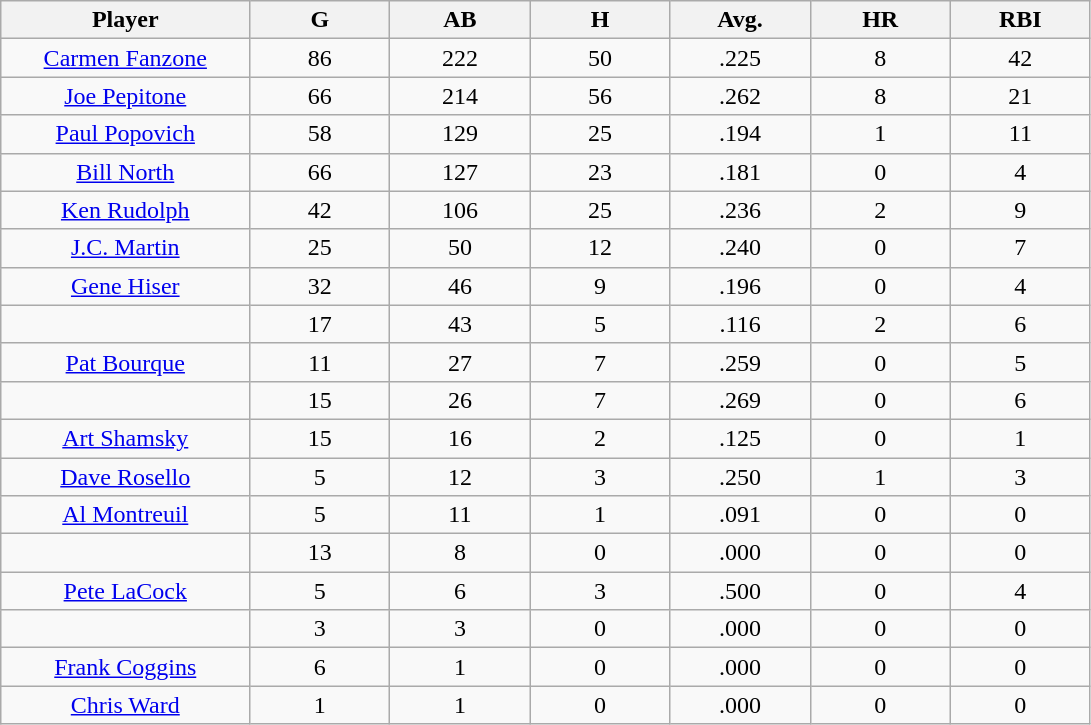<table class="wikitable sortable">
<tr>
<th bgcolor="#DDDDFF" width="16%">Player</th>
<th bgcolor="#DDDDFF" width="9%">G</th>
<th bgcolor="#DDDDFF" width="9%">AB</th>
<th bgcolor="#DDDDFF" width="9%">H</th>
<th bgcolor="#DDDDFF" width="9%">Avg.</th>
<th bgcolor="#DDDDFF" width="9%">HR</th>
<th bgcolor="#DDDDFF" width="9%">RBI</th>
</tr>
<tr align="center">
<td><a href='#'>Carmen Fanzone</a></td>
<td>86</td>
<td>222</td>
<td>50</td>
<td>.225</td>
<td>8</td>
<td>42</td>
</tr>
<tr align="center">
<td><a href='#'>Joe Pepitone</a></td>
<td>66</td>
<td>214</td>
<td>56</td>
<td>.262</td>
<td>8</td>
<td>21</td>
</tr>
<tr align="center">
<td><a href='#'>Paul Popovich</a></td>
<td>58</td>
<td>129</td>
<td>25</td>
<td>.194</td>
<td>1</td>
<td>11</td>
</tr>
<tr align="center">
<td><a href='#'>Bill North</a></td>
<td>66</td>
<td>127</td>
<td>23</td>
<td>.181</td>
<td>0</td>
<td>4</td>
</tr>
<tr align="center">
<td><a href='#'>Ken Rudolph</a></td>
<td>42</td>
<td>106</td>
<td>25</td>
<td>.236</td>
<td>2</td>
<td>9</td>
</tr>
<tr align="center">
<td><a href='#'>J.C. Martin</a></td>
<td>25</td>
<td>50</td>
<td>12</td>
<td>.240</td>
<td>0</td>
<td>7</td>
</tr>
<tr align="center">
<td><a href='#'>Gene Hiser</a></td>
<td>32</td>
<td>46</td>
<td>9</td>
<td>.196</td>
<td>0</td>
<td>4</td>
</tr>
<tr align="center">
<td></td>
<td>17</td>
<td>43</td>
<td>5</td>
<td>.116</td>
<td>2</td>
<td>6</td>
</tr>
<tr align="center">
<td><a href='#'>Pat Bourque</a></td>
<td>11</td>
<td>27</td>
<td>7</td>
<td>.259</td>
<td>0</td>
<td>5</td>
</tr>
<tr align="center">
<td></td>
<td>15</td>
<td>26</td>
<td>7</td>
<td>.269</td>
<td>0</td>
<td>6</td>
</tr>
<tr align="center">
<td><a href='#'>Art Shamsky</a></td>
<td>15</td>
<td>16</td>
<td>2</td>
<td>.125</td>
<td>0</td>
<td>1</td>
</tr>
<tr align="center">
<td><a href='#'>Dave Rosello</a></td>
<td>5</td>
<td>12</td>
<td>3</td>
<td>.250</td>
<td>1</td>
<td>3</td>
</tr>
<tr align="center">
<td><a href='#'>Al Montreuil</a></td>
<td>5</td>
<td>11</td>
<td>1</td>
<td>.091</td>
<td>0</td>
<td>0</td>
</tr>
<tr align="center">
<td></td>
<td>13</td>
<td>8</td>
<td>0</td>
<td>.000</td>
<td>0</td>
<td>0</td>
</tr>
<tr align="center">
<td><a href='#'>Pete LaCock</a></td>
<td>5</td>
<td>6</td>
<td>3</td>
<td>.500</td>
<td>0</td>
<td>4</td>
</tr>
<tr align="center">
<td></td>
<td>3</td>
<td>3</td>
<td>0</td>
<td>.000</td>
<td>0</td>
<td>0</td>
</tr>
<tr align="center">
<td><a href='#'>Frank Coggins</a></td>
<td>6</td>
<td>1</td>
<td>0</td>
<td>.000</td>
<td>0</td>
<td>0</td>
</tr>
<tr align="center">
<td><a href='#'>Chris Ward</a></td>
<td>1</td>
<td>1</td>
<td>0</td>
<td>.000</td>
<td>0</td>
<td>0</td>
</tr>
</table>
